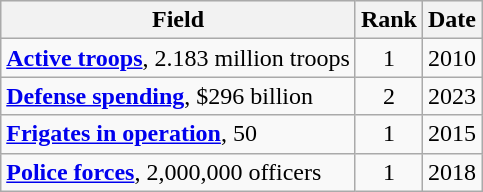<table class="wikitable sortable">
<tr style="background:#ececec;">
<th>Field</th>
<th>Rank</th>
<th>Date</th>
</tr>
<tr>
<td><strong><a href='#'>Active troops</a></strong>, 2.183 million troops</td>
<td style="text-align:center;">1</td>
<td align="right">2010</td>
</tr>
<tr>
<td><strong><a href='#'>Defense spending</a></strong>, $296 billion<strong><em></em></strong></td>
<td style="text-align:center;">2</td>
<td align="right">2023</td>
</tr>
<tr>
<td><strong><a href='#'>Frigates in operation</a></strong>, 50</td>
<td style="text-align:center;">1</td>
<td align="right">2015</td>
</tr>
<tr>
<td><strong><a href='#'>Police forces</a></strong>, 2,000,000 officers</td>
<td style="text-align:center;">1</td>
<td align="right">2018</td>
</tr>
</table>
